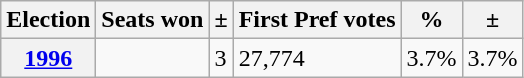<table class="wikitable">
<tr>
<th>Election</th>
<th>Seats won</th>
<th>±</th>
<th>First Pref votes</th>
<th>%</th>
<th>±</th>
</tr>
<tr>
<th><a href='#'>1996</a></th>
<td></td>
<td>3</td>
<td>27,774</td>
<td>3.7%</td>
<td>3.7%</td>
</tr>
</table>
